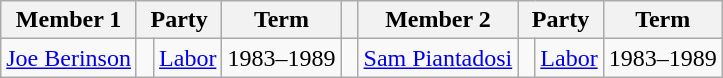<table class="wikitable">
<tr>
<th>Member 1</th>
<th colspan=2>Party</th>
<th>Term</th>
<th></th>
<th>Member 2</th>
<th colspan=2>Party</th>
<th>Term</th>
</tr>
<tr>
<td><a href='#'>Joe Berinson</a></td>
<td> </td>
<td><a href='#'>Labor</a></td>
<td>1983–1989</td>
<td> </td>
<td><a href='#'>Sam Piantadosi</a></td>
<td> </td>
<td><a href='#'>Labor</a></td>
<td>1983–1989</td>
</tr>
</table>
